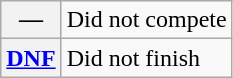<table class="wikitable">
<tr>
<th scope="row">—</th>
<td>Did not compete</td>
</tr>
<tr>
<th scope="row"><a href='#'>DNF</a></th>
<td>Did not finish</td>
</tr>
</table>
